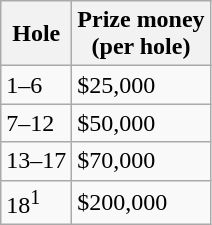<table class="wikitable">
<tr>
<th>Hole</th>
<th>Prize money<br>(per hole)</th>
</tr>
<tr>
<td>1–6</td>
<td>$25,000</td>
</tr>
<tr>
<td>7–12</td>
<td>$50,000</td>
</tr>
<tr>
<td>13–17</td>
<td>$70,000</td>
</tr>
<tr>
<td>18<sup>1</sup></td>
<td>$200,000</td>
</tr>
</table>
